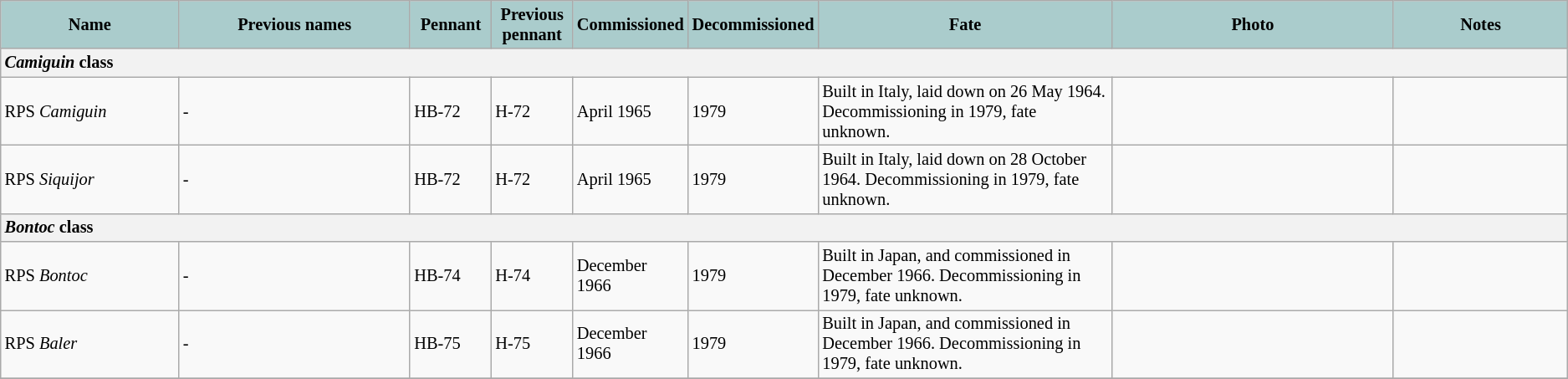<table class="wikitable" style="font-size:85%;">
<tr>
<th style="text-align: center; background: #aacccc;" width="150">Name</th>
<th style="text-align: center; background: #aacccc;" width="200">Previous names</th>
<th style="text-align: center; background: #aacccc;" width="60">Pennant</th>
<th style="text-align: center; background: #aacccc;" width="60">Previous pennant</th>
<th style="text-align: center; background: #aacccc;" width="50">Commissioned</th>
<th style="text-align: center; background: #aacccc;" width="50">Decommissioned</th>
<th style="text-align: center; background: #aacccc;" width="250">Fate</th>
<th style="text-align: center; background: #aacccc;" width="250">Photo</th>
<th style="text-align: center; background: #aacccc;" width="150">Notes</th>
</tr>
<tr>
<th style="text-align: left;" colspan="9"><em>Camiguin</em> class</th>
</tr>
<tr>
<td>RPS <em>Camiguin</em></td>
<td>-</td>
<td>HB-72</td>
<td>H-72</td>
<td>April 1965</td>
<td>1979</td>
<td>Built in Italy, laid down on 26 May 1964. Decommissioning in 1979, fate unknown.</td>
<td></td>
<td></td>
</tr>
<tr>
<td>RPS <em>Siquijor</em></td>
<td>-</td>
<td>HB-72</td>
<td>H-72</td>
<td>April 1965</td>
<td>1979</td>
<td>Built in Italy, laid down on 28 October 1964. Decommissioning in 1979, fate unknown.</td>
<td></td>
<td></td>
</tr>
<tr>
<th style="text-align: left;" colspan="9"><em>Bontoc</em> class</th>
</tr>
<tr>
<td>RPS <em>Bontoc</em></td>
<td>-</td>
<td>HB-74</td>
<td>H-74</td>
<td>December 1966</td>
<td>1979</td>
<td>Built in Japan, and commissioned in December 1966. Decommissioning in 1979, fate unknown.</td>
<td></td>
<td></td>
</tr>
<tr>
<td>RPS <em>Baler</em></td>
<td>-</td>
<td>HB-75</td>
<td>H-75</td>
<td>December 1966</td>
<td>1979</td>
<td>Built in Japan, and commissioned in December 1966. Decommissioning in 1979, fate unknown.</td>
<td></td>
<td></td>
</tr>
<tr>
</tr>
</table>
